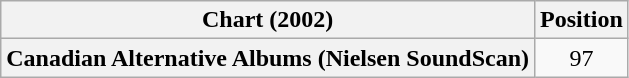<table class="wikitable plainrowheaders" style="text-align:center">
<tr>
<th scope="col">Chart (2002)</th>
<th scope="col">Position</th>
</tr>
<tr>
<th scope="row">Canadian Alternative Albums (Nielsen SoundScan)</th>
<td>97</td>
</tr>
</table>
